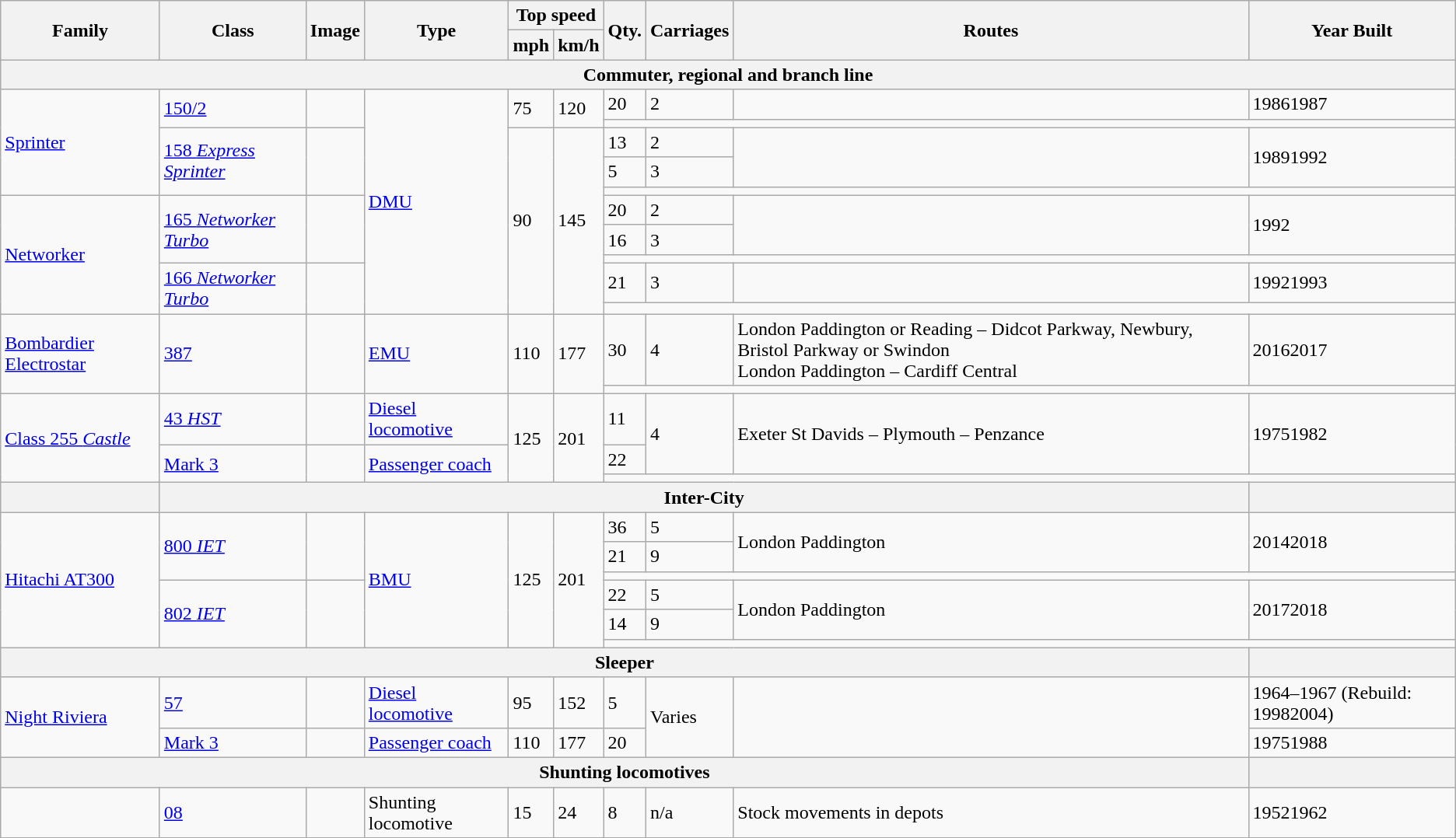<table class="wikitable">
<tr>
<th scope="col" rowspan="2">Family</th>
<th scope="col" rowspan="2">Class</th>
<th scope="col" rowspan="2">Image</th>
<th scope="col" rowspan="2">Type</th>
<th scope="col" colspan="2">Top speed</th>
<th scope="col" rowspan="2">Qty.</th>
<th scope="col" rowspan="2">Carriages</th>
<th scope="col" rowspan="2">Routes</th>
<th scope="col" rowspan="2">Year Built</th>
</tr>
<tr>
<th scope="col">mph</th>
<th scope="col">km/h</th>
</tr>
<tr>
<th scope="col" colspan="10">Commuter, regional and branch line</th>
</tr>
<tr>
<td rowspan="5"><a href='#'>Sprinter</a></td>
<td rowspan="2"><a href='#'>150/2</a></td>
<td rowspan="2"></td>
<td rowspan="10"><a href='#'>DMU</a></td>
<td rowspan="2">75</td>
<td rowspan="2">120</td>
<td>20</td>
<td>2</td>
<td></td>
<td rowspan="1">19861987</td>
</tr>
<tr>
<td colspan="4"></td>
</tr>
<tr>
<td rowspan="3"><a href='#'>158 <em>Express Sprinter</em></a></td>
<td rowspan="3"></td>
<td rowspan="8">90</td>
<td rowspan="8">145</td>
<td>13</td>
<td>2</td>
<td rowspan="2"></td>
<td rowspan="2">19891992</td>
</tr>
<tr>
<td>5</td>
<td>3</td>
</tr>
<tr>
<td colspan="4"></td>
</tr>
<tr>
<td rowspan="5"><a href='#'>Networker</a></td>
<td rowspan="3"><a href='#'>165 <em>Networker Turbo</em></a></td>
<td rowspan="3"></td>
<td>20</td>
<td>2</td>
<td rowspan="2"></td>
<td rowspan="2">1992</td>
</tr>
<tr>
<td>16</td>
<td>3</td>
</tr>
<tr>
<td colspan="4"></td>
</tr>
<tr>
<td rowspan="2"><a href='#'>166 <em>Networker Turbo</em></a></td>
<td rowspan="2"></td>
<td>21</td>
<td>3</td>
<td></td>
<td rowspan="1">19921993</td>
</tr>
<tr>
<td colspan="4"></td>
</tr>
<tr>
<td rowspan="2"><a href='#'>Bombardier Electrostar</a></td>
<td rowspan="2"><a href='#'>387</a></td>
<td rowspan="2"></td>
<td rowspan="2"><a href='#'>EMU</a></td>
<td rowspan="2">110</td>
<td rowspan="2">177</td>
<td>30</td>
<td>4</td>
<td>London Paddington or Reading – Didcot Parkway, Newbury, Bristol Parkway or Swindon<br>London Paddington – Cardiff Central</td>
<td>20162017</td>
</tr>
<tr>
<td colspan="4"></td>
</tr>
<tr>
<td rowspan="3"><a href='#'>Class 255 <em>Castle</em></a></td>
<td><a href='#'>43 <em>HST</em></a></td>
<td></td>
<td><a href='#'>Diesel locomotive</a></td>
<td rowspan="3">125</td>
<td rowspan="3">201</td>
<td>11</td>
<td rowspan="2">4</td>
<td rowspan="2">Exeter St Davids – Plymouth – Penzance</td>
<td rowspan="2">19751982</td>
</tr>
<tr>
<td rowspan="2"><a href='#'>Mark 3</a></td>
<td rowspan="2"></td>
<td rowspan="2"><a href='#'>Passenger coach</a></td>
<td>22</td>
</tr>
<tr>
<td colspan="4"></td>
</tr>
<tr>
<th></th>
<th scope="col" colspan="8">Inter-City</th>
<th></th>
</tr>
<tr>
<td rowspan="6"><a href='#'>Hitachi AT300</a></td>
<td rowspan="3"><a href='#'>800 <em>IET</em></a></td>
<td rowspan="3"></td>
<td rowspan="6"><a href='#'>BMU</a></td>
<td rowspan="6">125</td>
<td rowspan="6">201</td>
<td>36</td>
<td>5</td>
<td rowspan="2">London Paddington<br></td>
<td rowspan="2">20142018</td>
</tr>
<tr>
<td>21</td>
<td>9</td>
</tr>
<tr>
<td colspan="4"></td>
</tr>
<tr>
<td rowspan="3"><a href='#'>802 <em>IET</em></a></td>
<td rowspan="3"></td>
<td>22</td>
<td>5</td>
<td rowspan="2">London Paddington</td>
<td rowspan="2">20172018</td>
</tr>
<tr>
<td>14</td>
<td>9</td>
</tr>
<tr>
<td colspan="4"></td>
</tr>
<tr>
<th scope="col" colspan="9">Sleeper</th>
<th></th>
</tr>
<tr>
<td rowspan="2"><a href='#'>Night Riviera</a></td>
<td><a href='#'>57</a></td>
<td></td>
<td><a href='#'>Diesel locomotive</a></td>
<td>95</td>
<td>152</td>
<td>5</td>
<td rowspan="2">Varies</td>
<td rowspan="2"></td>
<td>1964–1967 (Rebuild: 19982004)</td>
</tr>
<tr>
<td><a href='#'>Mark 3</a></td>
<td></td>
<td><a href='#'>Passenger coach</a></td>
<td>110</td>
<td>177</td>
<td>20</td>
<td>19751988</td>
</tr>
<tr>
<th scope="col" colspan="9">Shunting locomotives</th>
<th></th>
</tr>
<tr>
<td></td>
<td><a href='#'>08</a></td>
<td></td>
<td>Shunting locomotive</td>
<td>15</td>
<td>24</td>
<td>8</td>
<td>n/a</td>
<td>Stock movements in depots</td>
<td>19521962</td>
</tr>
<tr>
</tr>
</table>
